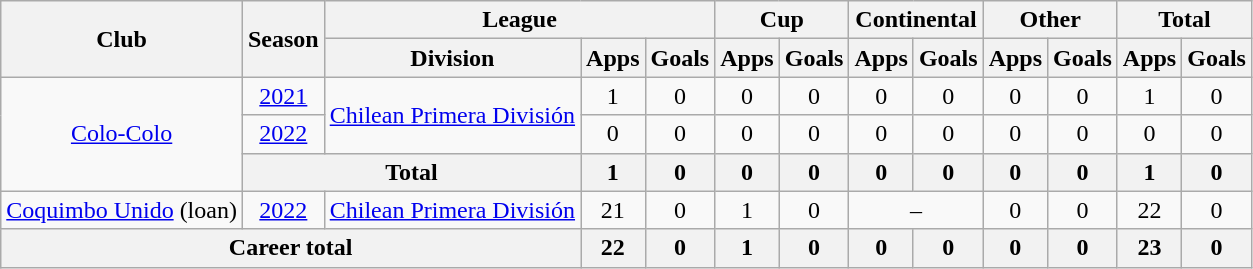<table class="wikitable" style="text-align: center">
<tr>
<th rowspan="2">Club</th>
<th rowspan="2">Season</th>
<th colspan="3">League</th>
<th colspan="2">Cup</th>
<th colspan="2">Continental</th>
<th colspan="2">Other</th>
<th colspan="2">Total</th>
</tr>
<tr>
<th>Division</th>
<th>Apps</th>
<th>Goals</th>
<th>Apps</th>
<th>Goals</th>
<th>Apps</th>
<th>Goals</th>
<th>Apps</th>
<th>Goals</th>
<th>Apps</th>
<th>Goals</th>
</tr>
<tr>
<td rowspan="3"><a href='#'>Colo-Colo</a></td>
<td><a href='#'>2021</a></td>
<td rowspan="2"><a href='#'>Chilean Primera División</a></td>
<td>1</td>
<td>0</td>
<td>0</td>
<td>0</td>
<td>0</td>
<td>0</td>
<td>0</td>
<td>0</td>
<td>1</td>
<td>0</td>
</tr>
<tr>
<td><a href='#'>2022</a></td>
<td>0</td>
<td>0</td>
<td>0</td>
<td>0</td>
<td>0</td>
<td>0</td>
<td>0</td>
<td>0</td>
<td>0</td>
<td>0</td>
</tr>
<tr>
<th colspan="2"><strong>Total</strong></th>
<th>1</th>
<th>0</th>
<th>0</th>
<th>0</th>
<th>0</th>
<th>0</th>
<th>0</th>
<th>0</th>
<th>1</th>
<th>0</th>
</tr>
<tr>
<td><a href='#'>Coquimbo Unido</a> (loan)</td>
<td><a href='#'>2022</a></td>
<td><a href='#'>Chilean Primera División</a></td>
<td>21</td>
<td>0</td>
<td>1</td>
<td>0</td>
<td colspan="2">–</td>
<td>0</td>
<td>0</td>
<td>22</td>
<td>0</td>
</tr>
<tr>
<th colspan="3"><strong>Career total</strong></th>
<th>22</th>
<th>0</th>
<th>1</th>
<th>0</th>
<th>0</th>
<th>0</th>
<th>0</th>
<th>0</th>
<th>23</th>
<th>0</th>
</tr>
</table>
